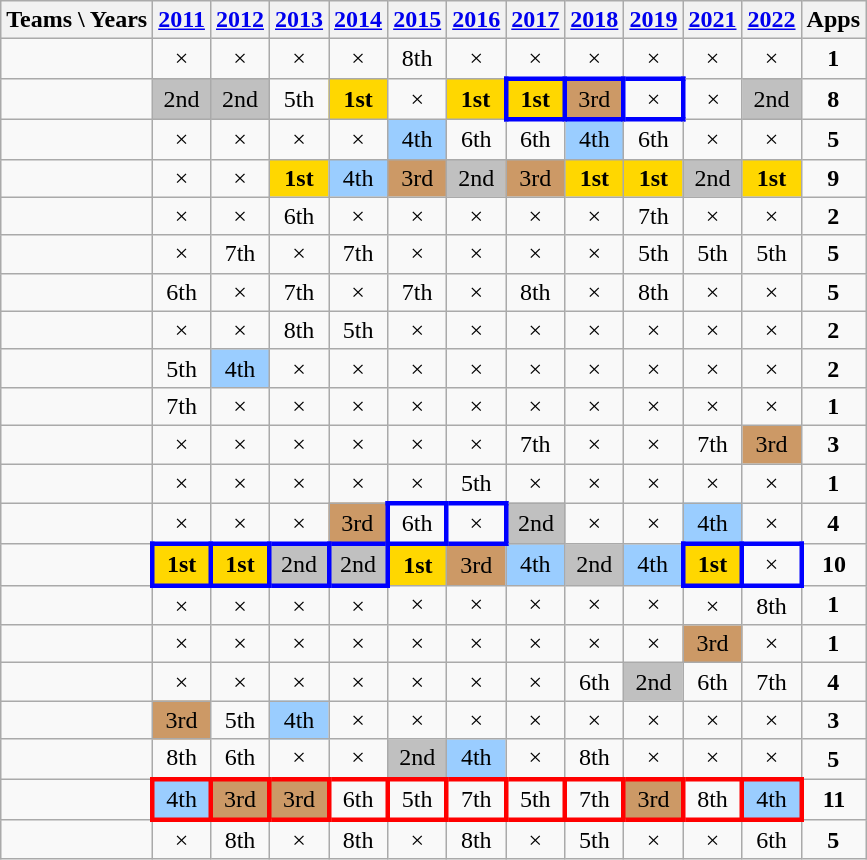<table class="wikitable" style="text-align: center">
<tr valign=top>
<th>Teams \ Years</th>
<th><a href='#'>2011</a></th>
<th><a href='#'>2012</a></th>
<th><a href='#'>2013</a></th>
<th><a href='#'>2014</a></th>
<th><a href='#'>2015</a></th>
<th><a href='#'>2016</a></th>
<th><a href='#'>2017</a></th>
<th><a href='#'>2018</a></th>
<th><a href='#'>2019</a></th>
<th><a href='#'>2021</a></th>
<th><a href='#'>2022</a></th>
<th>Apps</th>
</tr>
<tr>
<td align=left></td>
<td>×</td>
<td>×</td>
<td>×</td>
<td>×</td>
<td>8th</td>
<td>×</td>
<td>×</td>
<td>×</td>
<td>×</td>
<td>×</td>
<td>×</td>
<td><strong>1</strong></td>
</tr>
<tr>
<td align=left></td>
<td bgcolor=silver>2nd</td>
<td bgcolor=silver>2nd</td>
<td>5th</td>
<td bgcolor=gold><strong>1st</strong></td>
<td>×</td>
<td bgcolor=gold><strong>1st</strong></td>
<td style="border:3px solid blue" bgcolor=gold><strong>1st</strong></td>
<td style="border:3px solid blue" bgcolor=#cc9966>3rd</td>
<td style="border:3px solid blue">×</td>
<td>×</td>
<td bgcolor=silver>2nd</td>
<td><strong>8</strong></td>
</tr>
<tr>
<td align=left></td>
<td>×</td>
<td>×</td>
<td>×</td>
<td>×</td>
<td bgcolor=#9acdff>4th</td>
<td>6th</td>
<td>6th</td>
<td bgcolor=#9acdff>4th</td>
<td>6th</td>
<td>×</td>
<td>×</td>
<td><strong>5</strong></td>
</tr>
<tr>
<td align=left></td>
<td>×</td>
<td>×</td>
<td bgcolor=gold><strong>1st</strong></td>
<td bgcolor=#9acdff>4th</td>
<td bgcolor=#cc9966>3rd</td>
<td bgcolor=silver>2nd</td>
<td bgcolor=#cc9966>3rd</td>
<td bgcolor=gold><strong>1st</strong></td>
<td bgcolor=gold><strong>1st</strong></td>
<td bgcolor=silver>2nd</td>
<td bgcolor=gold><strong>1st</strong></td>
<td><strong>9</strong></td>
</tr>
<tr>
<td align=left></td>
<td>×</td>
<td>×</td>
<td>6th</td>
<td>×</td>
<td>×</td>
<td>×</td>
<td>×</td>
<td>×</td>
<td>7th</td>
<td>×</td>
<td>×</td>
<td><strong>2</strong></td>
</tr>
<tr>
<td align=left></td>
<td>×</td>
<td>7th</td>
<td>×</td>
<td>7th</td>
<td>×</td>
<td>×</td>
<td>×</td>
<td>×</td>
<td>5th</td>
<td>5th</td>
<td>5th</td>
<td><strong>5</strong></td>
</tr>
<tr>
<td align=left></td>
<td>6th</td>
<td>×</td>
<td>7th</td>
<td>×</td>
<td>7th</td>
<td>×</td>
<td>8th</td>
<td>×</td>
<td>8th</td>
<td>×</td>
<td>×</td>
<td><strong>5</strong></td>
</tr>
<tr>
<td align=left></td>
<td>×</td>
<td>×</td>
<td>8th</td>
<td>5th</td>
<td>×</td>
<td>×</td>
<td>×</td>
<td>×</td>
<td>×</td>
<td>×</td>
<td>×</td>
<td><strong>2</strong></td>
</tr>
<tr>
<td align=left></td>
<td>5th</td>
<td bgcolor=#9acdff>4th</td>
<td>×</td>
<td>×</td>
<td>×</td>
<td>×</td>
<td>×</td>
<td>×</td>
<td>×</td>
<td>×</td>
<td>×</td>
<td><strong>2</strong></td>
</tr>
<tr>
<td align=left></td>
<td>7th</td>
<td>×</td>
<td>×</td>
<td>×</td>
<td>×</td>
<td>×</td>
<td>×</td>
<td>×</td>
<td>×</td>
<td>×</td>
<td>×</td>
<td><strong>1</strong></td>
</tr>
<tr>
<td align=left></td>
<td>×</td>
<td>×</td>
<td>×</td>
<td>×</td>
<td>×</td>
<td>×</td>
<td>7th</td>
<td>×</td>
<td>×</td>
<td>7th</td>
<td bgcolor=#cc9966>3rd</td>
<td><strong>3</strong></td>
</tr>
<tr>
<td align=left></td>
<td>×</td>
<td>×</td>
<td>×</td>
<td>×</td>
<td>×</td>
<td>5th</td>
<td>×</td>
<td>×</td>
<td>×</td>
<td>×</td>
<td>×</td>
<td><strong>1</strong></td>
</tr>
<tr>
<td align=left></td>
<td>×</td>
<td>×</td>
<td>×</td>
<td bgcolor=#cc9966>3rd</td>
<td style="border:3px solid blue">6th</td>
<td style="border:3px solid blue">×</td>
<td bgcolor=silver>2nd</td>
<td>×</td>
<td>×</td>
<td bgcolor=#9acdff>4th</td>
<td>×</td>
<td><strong>4</strong></td>
</tr>
<tr>
<td align=left></td>
<td style="border:3px solid blue"  bgcolor=gold><strong>1st</strong></td>
<td style="border:3px solid blue" bgcolor=gold><strong>1st</strong></td>
<td style="border:3px solid blue" bgcolor=silver>2nd</td>
<td style="border:3px solid blue" bgcolor=silver>2nd</td>
<td bgcolor=gold><strong>1st</strong></td>
<td bgcolor=#cc9966>3rd</td>
<td bgcolor=#9acdff>4th</td>
<td bgcolor=silver>2nd</td>
<td bgcolor=#9acdff>4th</td>
<td style="border:3px solid blue" bgcolor=gold><strong>1st</strong></td>
<td style="border:3px solid blue">×</td>
<td><strong>10</strong></td>
</tr>
<tr>
<td align=left></td>
<td>×</td>
<td>×</td>
<td>×</td>
<td>×</td>
<td>×</td>
<td>×</td>
<td>×</td>
<td>×</td>
<td>×</td>
<td>×</td>
<td>8th</td>
<td><strong>1</strong></td>
</tr>
<tr>
<td align=left></td>
<td>×</td>
<td>×</td>
<td>×</td>
<td>×</td>
<td>×</td>
<td>×</td>
<td>×</td>
<td>×</td>
<td>×</td>
<td bgcolor=#cc9966>3rd</td>
<td>×</td>
<td><strong>1</strong></td>
</tr>
<tr>
<td align=left></td>
<td>×</td>
<td>×</td>
<td>×</td>
<td>×</td>
<td>×</td>
<td>×</td>
<td>×</td>
<td>6th</td>
<td bgcolor=silver>2nd</td>
<td>6th</td>
<td>7th</td>
<td><strong>4</strong></td>
</tr>
<tr>
<td align=left></td>
<td bgcolor=#cc9966>3rd</td>
<td>5th</td>
<td bgcolor=#9acdff>4th</td>
<td>×</td>
<td>×</td>
<td>×</td>
<td>×</td>
<td>×</td>
<td>×</td>
<td>×</td>
<td>×</td>
<td><strong>3</strong></td>
</tr>
<tr>
<td align=left></td>
<td>8th</td>
<td>6th</td>
<td>×</td>
<td>×</td>
<td bgcolor=silver>2nd</td>
<td bgcolor=#9acdff>4th</td>
<td>×</td>
<td>8th</td>
<td>×</td>
<td>×</td>
<td>×</td>
<td><strong>5</strong></td>
</tr>
<tr>
<td align=left></td>
<td style="border:3px solid red" bgcolor=#9acdff>4th</td>
<td style="border:3px solid red" bgcolor=#cc9966>3rd</td>
<td style="border:3px solid red" bgcolor=#cc9966>3rd</td>
<td style="border:3px solid red">6th</td>
<td style="border:3px solid red">5th</td>
<td style="border:3px solid red">7th</td>
<td style="border:3px solid red">5th</td>
<td style="border:3px solid red">7th</td>
<td style="border:3px solid red" bgcolor=#cc9966>3rd</td>
<td style="border:3px solid red">8th</td>
<td style="border:3px solid red" bgcolor=#9acdff>4th</td>
<td><strong>11</strong></td>
</tr>
<tr>
<td align=left></td>
<td>×</td>
<td>8th</td>
<td>×</td>
<td>8th</td>
<td>×</td>
<td>8th</td>
<td>×</td>
<td>5th</td>
<td>×</td>
<td>×</td>
<td>6th</td>
<td><strong>5</strong></td>
</tr>
</table>
